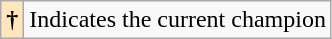<table class="wikitable sortable">
<tr>
<th style="background-color:#FFE6BD">†</th>
<td>Indicates the current champion</td>
</tr>
</table>
